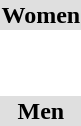<table>
<tr style="background:#dfdfdf;">
<td colspan="4" style="text-align:center;"><strong>Women</strong></td>
</tr>
<tr>
<th scope=row style="text-align:left"></th>
<td> <br></td>
<td> <br></td>
<td> <br></td>
</tr>
<tr>
<th scope=row style="text-align:left"></th>
<td></td>
<td></td>
<td></td>
</tr>
<tr>
<th scope=row style="text-align:left"></th>
<td></td>
<td></td>
<td></td>
</tr>
<tr>
<th scope=row style="text-align:left"></th>
<td></td>
<td></td>
<td></td>
</tr>
<tr>
<th scope=row style="text-align:left"></th>
<td></td>
<td></td>
<td></td>
</tr>
<tr>
<th scope=row style="text-align:left"></th>
<td></td>
<td></td>
<td></td>
</tr>
<tr style="background:#dfdfdf;">
<td colspan="4" style="text-align:center;"><strong>Men</strong></td>
</tr>
<tr>
<th scope=row style="text-align:left"></th>
<td> <br></td>
<td> <br></td>
<td> <br></td>
</tr>
<tr>
<th scope=row style="text-align:left"></th>
<td></td>
<td></td>
<td></td>
</tr>
<tr>
<th scope=row style="text-align:left"></th>
<td></td>
<td></td>
<td></td>
</tr>
<tr>
<th scope=row style="text-align:left"></th>
<td></td>
<td></td>
<td></td>
</tr>
<tr>
<th scope=row style="text-align:left"></th>
<td></td>
<td></td>
<td></td>
</tr>
<tr>
<th scope=row style="text-align:left"></th>
<td></td>
<td></td>
<td></td>
</tr>
<tr>
<th scope=row style="text-align:left"></th>
<td></td>
<td></td>
<td></td>
</tr>
<tr>
<th scope=row style="text-align:left"></th>
<td></td>
<td></td>
<td></td>
</tr>
</table>
